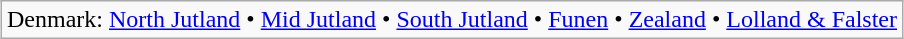<table class="wikitable"  style="margin:auto;">
<tr>
<td>Denmark: <a href='#'>North Jutland</a> • <a href='#'>Mid Jutland</a> • <a href='#'>South Jutland</a> • <a href='#'>Funen</a> • <a href='#'>Zealand</a> • <a href='#'>Lolland & Falster</a></td>
</tr>
</table>
